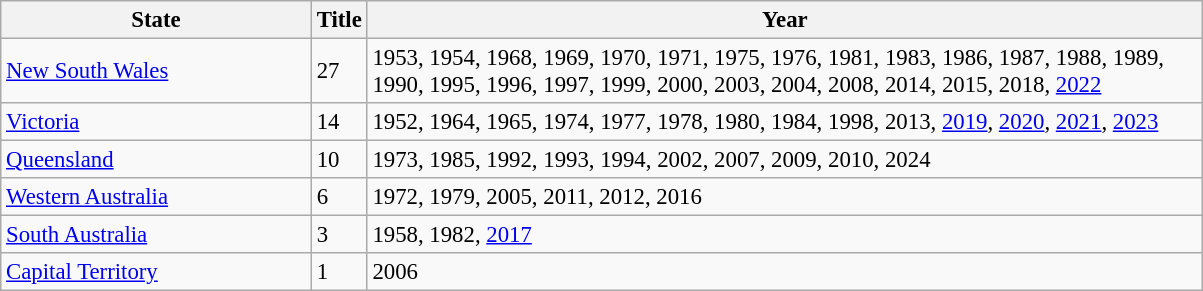<table class="wikitable sortable" style="font-size: 95%;">
<tr>
<th width="200;">State</th>
<th width="30;">Title</th>
<th width="550;">Year</th>
</tr>
<tr>
<td><a href='#'>New South Wales</a></td>
<td rowspan="1">27</td>
<td>1953, 1954, 1968, 1969, 1970, 1971, 1975, 1976, 1981, 1983, 1986, 1987, 1988, 1989, 1990, 1995, 1996, 1997, 1999, 2000, 2003, 2004, 2008, 2014, 2015, 2018, <a href='#'>2022</a></td>
</tr>
<tr>
<td><a href='#'>Victoria</a></td>
<td rowspan="1">14</td>
<td>1952, 1964, 1965, 1974, 1977, 1978, 1980, 1984, 1998, 2013, <a href='#'>2019</a>, <a href='#'>2020</a>, <a href='#'>2021</a>, <a href='#'>2023</a></td>
</tr>
<tr>
<td><a href='#'>Queensland</a></td>
<td rowspan="1">10</td>
<td>1973, 1985, 1992, 1993, 1994, 2002, 2007, 2009, 2010, 2024</td>
</tr>
<tr>
<td><a href='#'>Western Australia</a></td>
<td rowspan="1">6</td>
<td>1972, 1979, 2005, 2011, 2012, 2016</td>
</tr>
<tr>
<td><a href='#'>South Australia</a></td>
<td rowspan="1">3</td>
<td>1958, 1982, <a href='#'>2017</a></td>
</tr>
<tr>
<td><a href='#'>Capital Territory</a></td>
<td rowspan="1">1</td>
<td>2006</td>
</tr>
</table>
